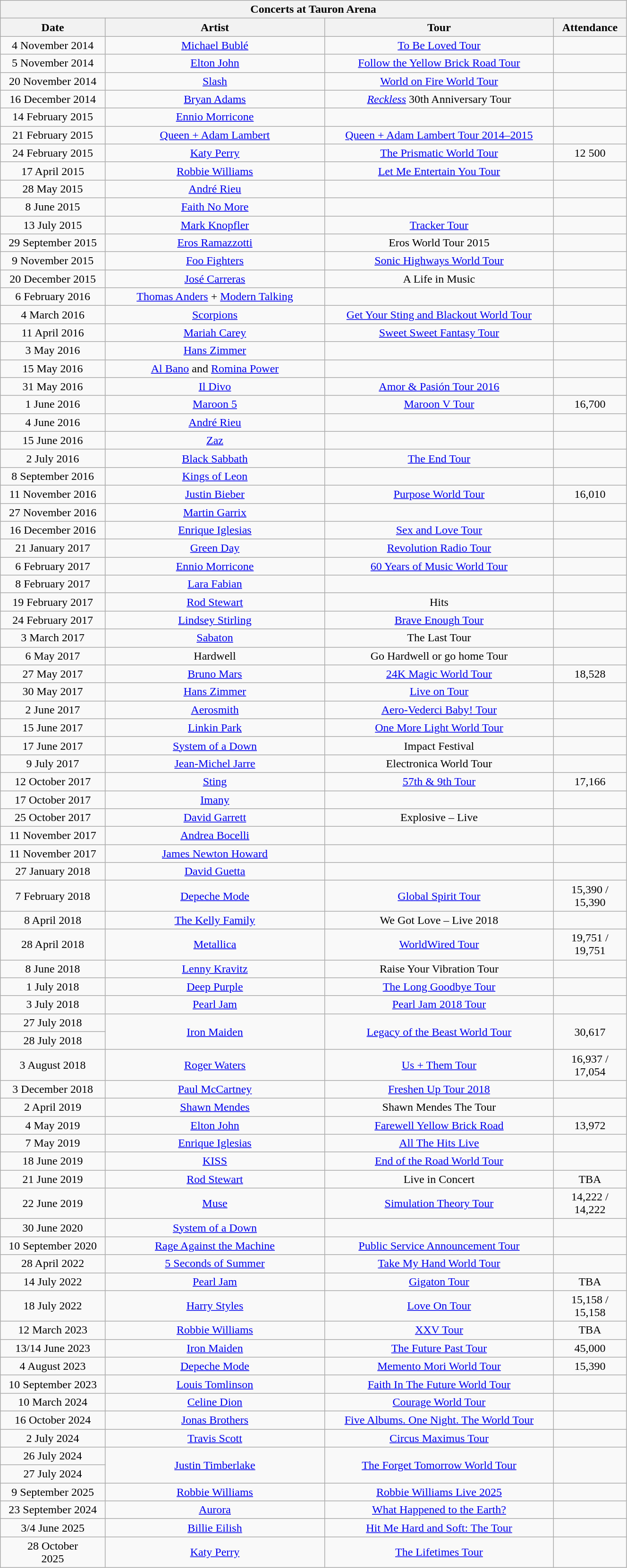<table class="wikitable collapsible" width=70% style="text-align:center;">
<tr>
<th scope="col" colspan="4">Concerts at Tauron Arena</th>
</tr>
<tr>
<th width="160" scope="col">Date</th>
<th width="365" scope="col">Artist</th>
<th width="375" scope="col">Tour</th>
<th width="100" scope="col">Attendance</th>
</tr>
<tr>
<td>4 November 2014</td>
<td><a href='#'>Michael Bublé</a></td>
<td><a href='#'>To Be Loved Tour</a></td>
<td></td>
</tr>
<tr>
<td>5 November 2014</td>
<td><a href='#'>Elton John</a></td>
<td><a href='#'>Follow the Yellow Brick Road Tour</a></td>
<td></td>
</tr>
<tr>
<td>20 November 2014</td>
<td><a href='#'>Slash</a></td>
<td><a href='#'>World on Fire World Tour</a></td>
<td></td>
</tr>
<tr>
<td>16 December 2014</td>
<td><a href='#'>Bryan Adams</a></td>
<td><em><a href='#'>Reckless</a></em> 30th Anniversary Tour</td>
<td></td>
</tr>
<tr>
<td>14 February 2015</td>
<td><a href='#'>Ennio Morricone</a></td>
<td></td>
<td></td>
</tr>
<tr>
<td>21 February 2015</td>
<td><a href='#'>Queen + Adam Lambert</a></td>
<td><a href='#'>Queen + Adam Lambert Tour 2014–2015</a></td>
<td></td>
</tr>
<tr>
<td>24 February 2015</td>
<td><a href='#'>Katy Perry</a></td>
<td><a href='#'>The Prismatic World Tour</a></td>
<td>12 500</td>
</tr>
<tr>
<td>17 April 2015</td>
<td><a href='#'>Robbie Williams</a></td>
<td><a href='#'>Let Me Entertain You Tour</a></td>
<td></td>
</tr>
<tr>
<td>28 May 2015</td>
<td><a href='#'>André Rieu</a></td>
<td></td>
<td></td>
</tr>
<tr>
<td>8 June 2015</td>
<td><a href='#'>Faith No More</a></td>
<td></td>
<td></td>
</tr>
<tr>
<td>13 July 2015</td>
<td><a href='#'>Mark Knopfler</a></td>
<td><a href='#'>Tracker Tour</a></td>
<td></td>
</tr>
<tr>
<td>29 September 2015</td>
<td><a href='#'>Eros Ramazzotti</a></td>
<td>Eros World Tour 2015</td>
<td></td>
</tr>
<tr>
<td>9 November 2015</td>
<td><a href='#'>Foo Fighters</a></td>
<td><a href='#'>Sonic Highways World Tour</a></td>
<td></td>
</tr>
<tr>
<td>20 December 2015</td>
<td><a href='#'>José Carreras</a></td>
<td>A Life in Music</td>
<td></td>
</tr>
<tr>
<td>6 February 2016</td>
<td><a href='#'>Thomas Anders</a> + <a href='#'>Modern Talking</a></td>
<td></td>
<td></td>
</tr>
<tr>
<td>4 March 2016</td>
<td><a href='#'>Scorpions</a></td>
<td><a href='#'>Get Your Sting and Blackout World Tour</a></td>
<td></td>
</tr>
<tr>
<td>11 April 2016</td>
<td><a href='#'>Mariah Carey</a></td>
<td><a href='#'>Sweet Sweet Fantasy Tour</a></td>
<td></td>
</tr>
<tr>
<td>3 May 2016</td>
<td><a href='#'>Hans Zimmer</a></td>
<td></td>
<td></td>
</tr>
<tr>
<td>15 May 2016</td>
<td><a href='#'>Al Bano</a> and <a href='#'>Romina Power</a></td>
<td></td>
<td></td>
</tr>
<tr>
<td>31 May 2016</td>
<td><a href='#'>Il Divo</a></td>
<td><a href='#'>Amor & Pasión Tour 2016</a></td>
<td></td>
</tr>
<tr>
<td>1 June 2016</td>
<td><a href='#'>Maroon 5</a></td>
<td><a href='#'>Maroon V Tour</a></td>
<td>16,700</td>
</tr>
<tr>
<td>4 June 2016</td>
<td><a href='#'>André Rieu</a></td>
<td></td>
<td></td>
</tr>
<tr>
<td>15 June 2016</td>
<td><a href='#'>Zaz</a></td>
<td></td>
<td></td>
</tr>
<tr>
<td>2 July 2016</td>
<td><a href='#'>Black Sabbath</a></td>
<td><a href='#'>The End Tour</a></td>
<td></td>
</tr>
<tr>
<td>8 September 2016</td>
<td><a href='#'>Kings of Leon</a></td>
<td></td>
<td></td>
</tr>
<tr>
<td>11 November 2016</td>
<td><a href='#'>Justin Bieber</a></td>
<td><a href='#'>Purpose World Tour</a></td>
<td>16,010</td>
</tr>
<tr>
<td>27 November 2016</td>
<td><a href='#'>Martin Garrix</a></td>
<td></td>
<td></td>
</tr>
<tr>
<td>16 December 2016</td>
<td><a href='#'>Enrique Iglesias</a></td>
<td><a href='#'>Sex and Love Tour</a></td>
<td></td>
</tr>
<tr>
<td>21 January 2017</td>
<td><a href='#'>Green Day</a></td>
<td><a href='#'>Revolution Radio Tour</a></td>
<td></td>
</tr>
<tr>
<td>6 February 2017</td>
<td><a href='#'>Ennio Morricone</a></td>
<td><a href='#'>60 Years of Music World Tour</a></td>
<td></td>
</tr>
<tr>
<td>8 February 2017</td>
<td><a href='#'>Lara Fabian</a></td>
<td></td>
<td></td>
</tr>
<tr>
<td>19 February 2017</td>
<td><a href='#'>Rod Stewart</a></td>
<td>Hits</td>
<td></td>
</tr>
<tr>
<td>24 February 2017</td>
<td><a href='#'>Lindsey Stirling</a></td>
<td><a href='#'>Brave Enough Tour</a></td>
<td></td>
</tr>
<tr>
<td>3 March 2017</td>
<td><a href='#'>Sabaton</a></td>
<td>The Last Tour</td>
<td></td>
</tr>
<tr>
<td>6 May 2017</td>
<td>Hardwell</td>
<td>Go Hardwell or go home Tour</td>
<td></td>
</tr>
<tr>
<td>27 May 2017</td>
<td><a href='#'>Bruno Mars</a></td>
<td><a href='#'>24K Magic World Tour</a></td>
<td>18,528</td>
</tr>
<tr>
<td>30 May 2017</td>
<td><a href='#'>Hans Zimmer</a></td>
<td><a href='#'>Live on Tour</a></td>
<td></td>
</tr>
<tr>
<td>2 June 2017</td>
<td><a href='#'>Aerosmith</a></td>
<td><a href='#'>Aero-Vederci Baby! Tour</a></td>
<td></td>
</tr>
<tr>
<td>15 June 2017</td>
<td><a href='#'>Linkin Park</a></td>
<td><a href='#'>One More Light World Tour</a></td>
<td></td>
</tr>
<tr>
<td>17 June 2017</td>
<td><a href='#'>System of a Down</a></td>
<td>Impact Festival</td>
<td></td>
</tr>
<tr>
<td>9 July 2017</td>
<td><a href='#'>Jean-Michel Jarre</a></td>
<td>Electronica World Tour</td>
<td></td>
</tr>
<tr>
<td>12 October 2017</td>
<td><a href='#'>Sting</a></td>
<td><a href='#'>57th & 9th Tour</a></td>
<td>17,166</td>
</tr>
<tr>
<td>17 October 2017</td>
<td><a href='#'>Imany</a></td>
<td></td>
<td></td>
</tr>
<tr>
<td>25 October 2017</td>
<td><a href='#'>David Garrett</a></td>
<td>Explosive – Live</td>
<td></td>
</tr>
<tr>
<td>11 November 2017</td>
<td><a href='#'>Andrea Bocelli</a></td>
<td></td>
<td></td>
</tr>
<tr>
<td>11 November 2017</td>
<td><a href='#'>James Newton Howard</a></td>
<td></td>
<td></td>
</tr>
<tr>
<td>27 January 2018</td>
<td><a href='#'>David Guetta</a></td>
<td></td>
<td></td>
</tr>
<tr>
<td>7 February 2018</td>
<td><a href='#'>Depeche Mode</a></td>
<td><a href='#'>Global Spirit Tour</a></td>
<td>15,390 / 15,390</td>
</tr>
<tr>
<td>8 April 2018</td>
<td><a href='#'>The Kelly Family</a></td>
<td>We Got Love – Live 2018</td>
<td></td>
</tr>
<tr>
<td>28 April 2018</td>
<td><a href='#'>Metallica</a></td>
<td><a href='#'>WorldWired Tour</a></td>
<td>19,751 / 19,751</td>
</tr>
<tr>
<td>8 June 2018</td>
<td><a href='#'>Lenny Kravitz</a></td>
<td>Raise Your Vibration Tour</td>
<td></td>
</tr>
<tr>
<td>1 July 2018</td>
<td><a href='#'>Deep Purple</a></td>
<td><a href='#'>The Long Goodbye Tour</a></td>
<td></td>
</tr>
<tr>
<td>3 July 2018</td>
<td><a href='#'>Pearl Jam</a></td>
<td><a href='#'>Pearl Jam 2018 Tour</a></td>
<td></td>
</tr>
<tr>
<td>27 July 2018</td>
<td rowspan="2"><a href='#'>Iron Maiden</a></td>
<td rowspan="2"><a href='#'>Legacy of the Beast World Tour</a></td>
<td rowspan="2">30,617</td>
</tr>
<tr>
<td>28 July 2018</td>
</tr>
<tr>
<td>3 August 2018</td>
<td><a href='#'>Roger Waters</a></td>
<td><a href='#'>Us + Them Tour</a></td>
<td>16,937 / 17,054</td>
</tr>
<tr>
<td>3 December 2018</td>
<td><a href='#'>Paul McCartney</a></td>
<td><a href='#'>Freshen Up Tour 2018</a></td>
<td></td>
</tr>
<tr>
<td>2 April 2019</td>
<td><a href='#'>Shawn Mendes</a></td>
<td>Shawn Mendes The Tour</td>
<td></td>
</tr>
<tr>
<td>4 May 2019</td>
<td><a href='#'>Elton John</a></td>
<td><a href='#'>Farewell Yellow Brick Road</a></td>
<td>13,972</td>
</tr>
<tr>
<td>7 May 2019</td>
<td><a href='#'>Enrique Iglesias</a></td>
<td><a href='#'>All The Hits Live</a></td>
<td></td>
</tr>
<tr>
<td>18 June 2019</td>
<td><a href='#'>KISS</a></td>
<td><a href='#'>End of the Road World Tour</a></td>
<td></td>
</tr>
<tr>
<td>21 June 2019</td>
<td><a href='#'>Rod Stewart</a></td>
<td>Live in Concert</td>
<td>TBA</td>
</tr>
<tr>
<td>22 June 2019</td>
<td><a href='#'>Muse</a></td>
<td><a href='#'>Simulation Theory Tour</a></td>
<td>14,222 / 14,222</td>
</tr>
<tr>
<td>30 June 2020</td>
<td><a href='#'>System of a Down</a></td>
<td></td>
<td></td>
</tr>
<tr>
<td>10 September 2020</td>
<td><a href='#'>Rage Against the Machine</a></td>
<td><a href='#'>Public Service Announcement Tour</a></td>
<td></td>
</tr>
<tr>
<td>28 April 2022</td>
<td><a href='#'>5 Seconds of Summer</a></td>
<td><a href='#'>Take My Hand World Tour</a></td>
<td></td>
</tr>
<tr>
<td>14 July 2022</td>
<td><a href='#'>Pearl Jam</a></td>
<td><a href='#'>Gigaton Tour</a></td>
<td>TBA</td>
</tr>
<tr>
<td>18 July 2022</td>
<td><a href='#'>Harry Styles</a></td>
<td><a href='#'>Love On Tour</a></td>
<td>15,158 / 15,158</td>
</tr>
<tr>
<td>12 March 2023</td>
<td><a href='#'>Robbie Williams</a></td>
<td><a href='#'>XXV Tour</a></td>
<td>TBA</td>
</tr>
<tr>
<td>13/14 June 2023</td>
<td><a href='#'>Iron Maiden</a></td>
<td><a href='#'>The Future Past Tour</a></td>
<td>45,000</td>
</tr>
<tr>
<td>4 August 2023</td>
<td><a href='#'>Depeche Mode</a></td>
<td><a href='#'>Memento Mori World Tour</a></td>
<td>15,390</td>
</tr>
<tr>
<td>10 September 2023</td>
<td><a href='#'>Louis Tomlinson</a></td>
<td><a href='#'>Faith In The Future World Tour</a></td>
<td></td>
</tr>
<tr>
<td>10 March 2024</td>
<td><a href='#'>Celine Dion</a></td>
<td><a href='#'>Courage World Tour</a></td>
<td></td>
</tr>
<tr>
<td>16 October 2024</td>
<td><a href='#'>Jonas Brothers</a></td>
<td><a href='#'>Five Albums. One Night. The World Tour</a></td>
<td></td>
</tr>
<tr>
<td>2 July 2024</td>
<td><a href='#'>Travis Scott</a></td>
<td><a href='#'>Circus Maximus Tour</a></td>
<td></td>
</tr>
<tr>
<td>26 July 2024</td>
<td rowspan=2><a href='#'>Justin Timberlake</a></td>
<td rowspan=2><a href='#'>The Forget Tomorrow World Tour</a></td>
<td rowspan=2></td>
</tr>
<tr>
<td>27 July 2024</td>
</tr>
<tr>
<td>9 September 2025</td>
<td><a href='#'>Robbie Williams</a></td>
<td><a href='#'>Robbie Williams Live 2025</a></td>
<td></td>
</tr>
<tr>
<td>23 September 2024</td>
<td><a href='#'>Aurora</a></td>
<td><a href='#'>What Happened to the Earth?</a></td>
<td></td>
</tr>
<tr>
<td>3/4 June 2025</td>
<td><a href='#'>Billie Eilish</a></td>
<td><a href='#'>Hit Me Hard and Soft: The Tour</a></td>
<td></td>
</tr>
<tr>
<td>28 October<br>2025</td>
<td><a href='#'>Katy Perry</a></td>
<td><a href='#'>The Lifetimes Tour</a></td>
<td></td>
</tr>
</table>
